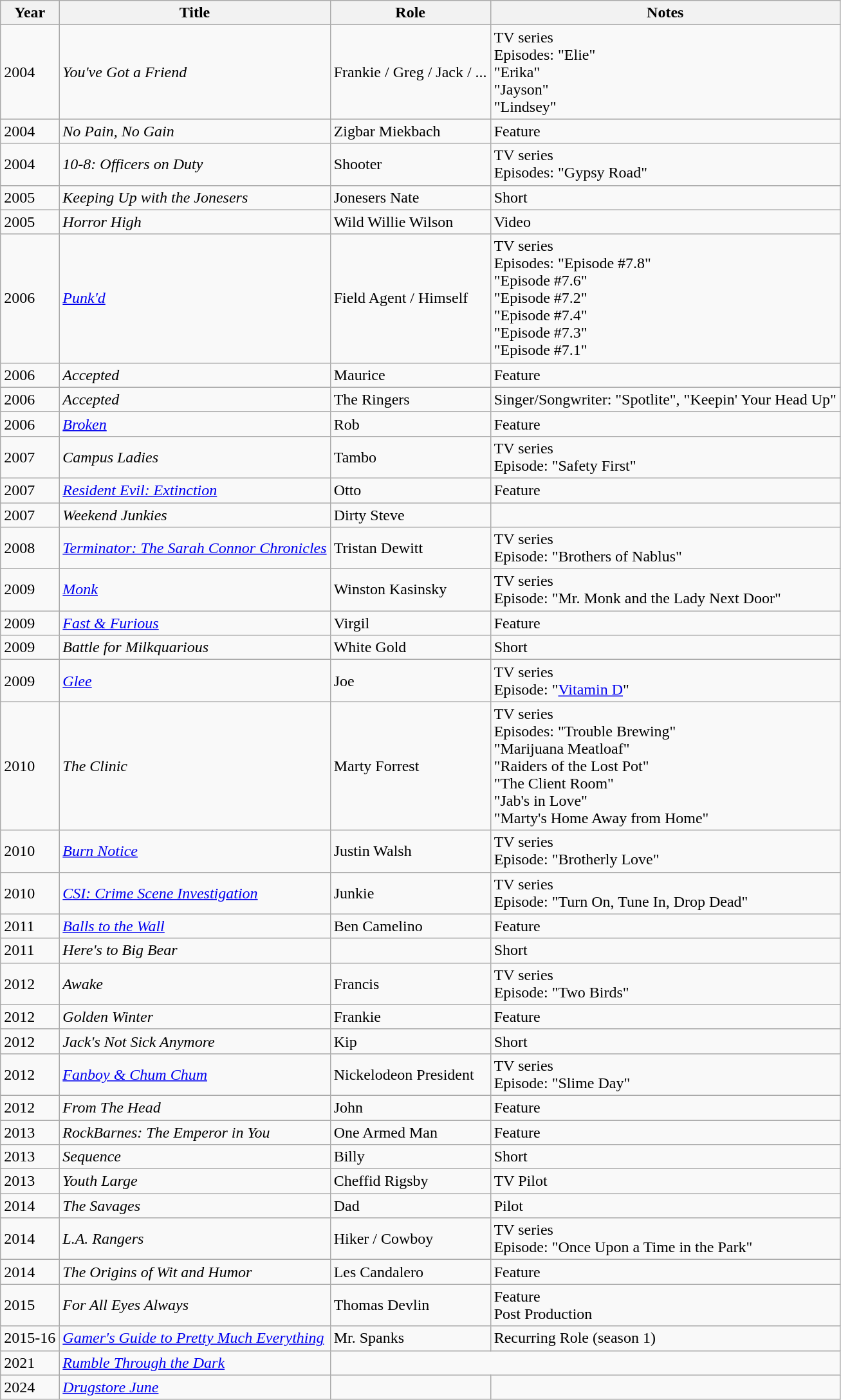<table class="wikitable sortable">
<tr>
<th>Year</th>
<th>Title</th>
<th>Role</th>
<th class="unsortable">Notes</th>
</tr>
<tr>
<td>2004</td>
<td><em>You've Got a Friend</em></td>
<td>Frankie / Greg / Jack / ...</td>
<td>TV series<br> Episodes: "Elie"<br>"Erika"<br>"Jayson"<br>"Lindsey"</td>
</tr>
<tr>
<td>2004</td>
<td><em>No Pain, No Gain</em></td>
<td>Zigbar Miekbach</td>
<td>Feature</td>
</tr>
<tr>
<td>2004</td>
<td><em>10-8: Officers on Duty</em></td>
<td>Shooter</td>
<td>TV series<br>Episodes: "Gypsy Road"<br></td>
</tr>
<tr>
<td>2005</td>
<td><em>Keeping Up with the Jonesers</em></td>
<td>Jonesers Nate</td>
<td>Short</td>
</tr>
<tr>
<td>2005</td>
<td><em>Horror High</em></td>
<td>Wild Willie Wilson</td>
<td>Video</td>
</tr>
<tr>
<td>2006</td>
<td><em><a href='#'>Punk'd</a></em></td>
<td>Field Agent / Himself</td>
<td>TV series<br>Episodes: "Episode #7.8"<br>"Episode #7.6"<br>"Episode #7.2"<br>"Episode #7.4"<br>"Episode #7.3"<br>"Episode #7.1"</td>
</tr>
<tr>
<td>2006</td>
<td><em>Accepted</em></td>
<td>Maurice</td>
<td>Feature</td>
</tr>
<tr>
<td>2006</td>
<td><em>Accepted</em></td>
<td>The Ringers</td>
<td>Singer/Songwriter: "Spotlite", "Keepin' Your Head Up"</td>
</tr>
<tr>
<td>2006</td>
<td><em><a href='#'>Broken</a></em></td>
<td>Rob</td>
<td>Feature</td>
</tr>
<tr>
<td>2007</td>
<td><em>Campus Ladies</em></td>
<td>Tambo</td>
<td>TV series<br>Episode: "Safety First"</td>
</tr>
<tr>
<td>2007</td>
<td><em><a href='#'>Resident Evil: Extinction</a></em></td>
<td>Otto</td>
<td>Feature</td>
</tr>
<tr>
<td>2007</td>
<td><em>Weekend Junkies</em></td>
<td>Dirty Steve</td>
<td></td>
</tr>
<tr>
<td>2008</td>
<td><em><a href='#'>Terminator: The Sarah Connor Chronicles</a></em></td>
<td>Tristan Dewitt</td>
<td>TV series<br>Episode: "Brothers of Nablus"</td>
</tr>
<tr>
<td>2009</td>
<td><em><a href='#'>Monk</a></em></td>
<td>Winston Kasinsky</td>
<td>TV series<br>Episode: "Mr. Monk and the Lady Next Door"</td>
</tr>
<tr>
<td>2009</td>
<td><em><a href='#'>Fast &amp; Furious</a></em></td>
<td>Virgil</td>
<td>Feature</td>
</tr>
<tr>
<td>2009</td>
<td><em>Battle for Milkquarious</em></td>
<td>White Gold</td>
<td>Short</td>
</tr>
<tr>
<td>2009</td>
<td><em><a href='#'>Glee</a></em></td>
<td>Joe</td>
<td>TV series<br>Episode: "<a href='#'>Vitamin D</a>"</td>
</tr>
<tr>
<td>2010</td>
<td><em>The Clinic</em></td>
<td>Marty Forrest</td>
<td>TV series<br>Episodes: "Trouble Brewing"<br>"Marijuana Meatloaf"<br>"Raiders of the Lost Pot"<br>"The Client Room"<br>"Jab's in Love"<br>"Marty's Home Away from Home"</td>
</tr>
<tr>
<td>2010</td>
<td><em><a href='#'>Burn Notice</a></em></td>
<td>Justin Walsh</td>
<td>TV series<br>Episode: "Brotherly Love"</td>
</tr>
<tr>
<td>2010</td>
<td><em><a href='#'>CSI: Crime Scene Investigation</a></em></td>
<td>Junkie</td>
<td>TV series<br>Episode: "Turn On, Tune In, Drop Dead"</td>
</tr>
<tr>
<td>2011</td>
<td><em><a href='#'>Balls to the Wall</a></em></td>
<td>Ben Camelino</td>
<td>Feature</td>
</tr>
<tr>
<td>2011</td>
<td><em>Here's to Big Bear</em></td>
<td></td>
<td>Short</td>
</tr>
<tr>
<td>2012</td>
<td><em>Awake</em></td>
<td>Francis</td>
<td>TV series<br>Episode: "Two Birds"</td>
</tr>
<tr>
<td>2012</td>
<td><em>Golden Winter</em></td>
<td>Frankie</td>
<td>Feature</td>
</tr>
<tr>
<td>2012</td>
<td><em>Jack's Not Sick Anymore</em></td>
<td>Kip</td>
<td>Short</td>
</tr>
<tr>
<td>2012</td>
<td><em><a href='#'>Fanboy & Chum Chum</a></em></td>
<td>Nickelodeon President</td>
<td>TV series<br>Episode: "Slime Day"</td>
</tr>
<tr>
<td>2012</td>
<td><em>From The Head</em></td>
<td>John</td>
<td>Feature</td>
</tr>
<tr>
<td>2013</td>
<td><em>RockBarnes: The Emperor in You</em></td>
<td>One Armed Man</td>
<td>Feature</td>
</tr>
<tr>
<td>2013</td>
<td><em>Sequence</em></td>
<td>Billy</td>
<td>Short</td>
</tr>
<tr>
<td>2013</td>
<td><em>Youth Large</em></td>
<td>Cheffid Rigsby</td>
<td>TV Pilot</td>
</tr>
<tr>
<td>2014</td>
<td><em>The Savages</em></td>
<td>Dad</td>
<td>Pilot</td>
</tr>
<tr>
<td>2014</td>
<td><em>L.A. Rangers</em></td>
<td>Hiker / Cowboy</td>
<td>TV series<br>Episode: "Once Upon a Time in the Park"</td>
</tr>
<tr>
<td>2014</td>
<td><em>The Origins of Wit and Humor</em></td>
<td>Les Candalero</td>
<td>Feature</td>
</tr>
<tr>
<td>2015</td>
<td><em>For All Eyes Always</em></td>
<td>Thomas Devlin</td>
<td>Feature<br>Post Production</td>
</tr>
<tr>
<td>2015-16</td>
<td><em><a href='#'>Gamer's Guide to Pretty Much Everything</a> </em></td>
<td>Mr. Spanks</td>
<td>Recurring Role (season 1)</td>
</tr>
<tr>
<td>2021</td>
<td><em><a href='#'>Rumble Through the Dark</a></em></td>
</tr>
<tr>
<td>2024</td>
<td><em><a href='#'>Drugstore June</a></em></td>
<td></td>
<td></td>
</tr>
</table>
